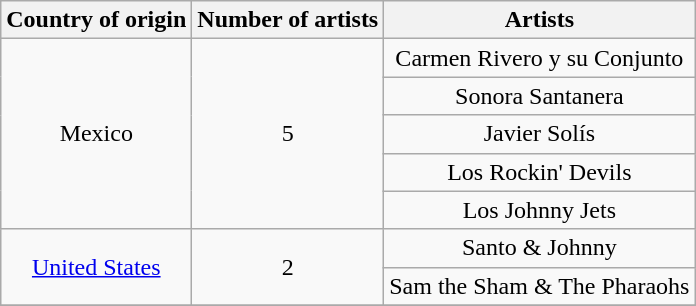<table class="wikitable">
<tr>
<th>Country of origin</th>
<th>Number of artists</th>
<th>Artists</th>
</tr>
<tr>
<td align="center" rowspan="5">Mexico</td>
<td align="center" rowspan="5">5</td>
<td align="center">Carmen Rivero y su Conjunto</td>
</tr>
<tr>
<td align="center">Sonora Santanera</td>
</tr>
<tr>
<td align="center">Javier Solís</td>
</tr>
<tr>
<td align="center">Los Rockin' Devils</td>
</tr>
<tr>
<td align="center">Los Johnny Jets</td>
</tr>
<tr>
<td align="center" rowspan="2"><a href='#'>United States</a></td>
<td align="center" rowspan="2">2</td>
<td align="center">Santo & Johnny</td>
</tr>
<tr>
<td align="center">Sam the Sham & The Pharaohs</td>
</tr>
<tr>
</tr>
</table>
